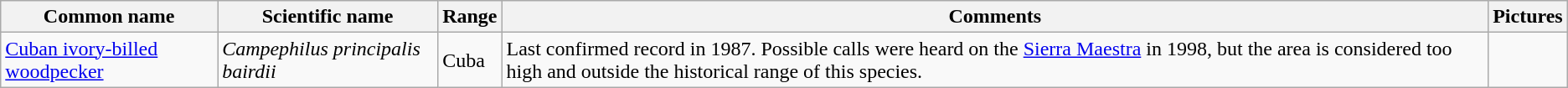<table class="wikitable sortable">
<tr>
<th>Common name</th>
<th>Scientific name</th>
<th>Range</th>
<th class="unsortable">Comments</th>
<th>Pictures</th>
</tr>
<tr>
<td><a href='#'>Cuban ivory-billed woodpecker</a></td>
<td><em>Campephilus principalis bairdii</em></td>
<td>Cuba</td>
<td>Last confirmed record in 1987. Possible calls were heard on the <a href='#'>Sierra Maestra</a> in 1998, but the area is considered too high and outside the historical range of this species.</td>
<td></td>
</tr>
</table>
